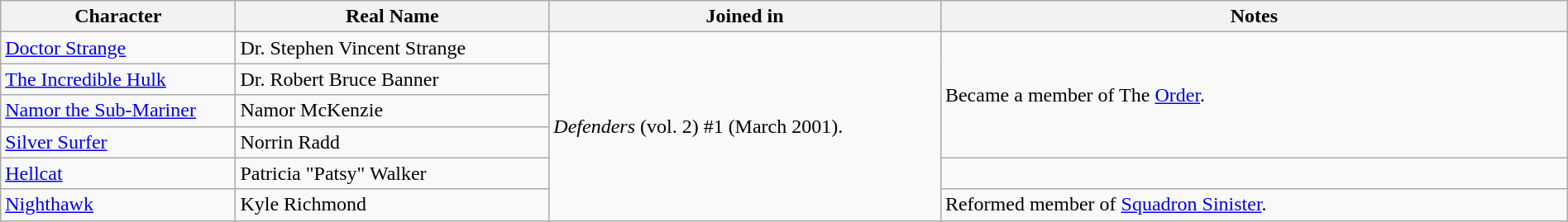<table class="wikitable" style="width:100%;">
<tr>
<th width=15%>Character</th>
<th width=20%>Real Name</th>
<th width=25%>Joined in</th>
<th width=40%>Notes</th>
</tr>
<tr>
<td><a href='#'>Doctor Strange</a></td>
<td>Dr. Stephen Vincent Strange</td>
<td rowspan="6"><em>Defenders</em> (vol. 2) #1 (March 2001).</td>
<td rowspan="4">Became a member of The <a href='#'>Order</a>.</td>
</tr>
<tr>
<td><a href='#'>The Incredible Hulk</a></td>
<td>Dr. Robert Bruce Banner</td>
</tr>
<tr>
<td><a href='#'>Namor the Sub-Mariner</a></td>
<td>Namor McKenzie</td>
</tr>
<tr>
<td><a href='#'>Silver Surfer</a></td>
<td>Norrin Radd</td>
</tr>
<tr>
<td><a href='#'>Hellcat</a></td>
<td>Patricia "Patsy" Walker</td>
<td></td>
</tr>
<tr>
<td><a href='#'>Nighthawk</a></td>
<td>Kyle Richmond</td>
<td>Reformed member of <a href='#'>Squadron Sinister</a>.</td>
</tr>
</table>
